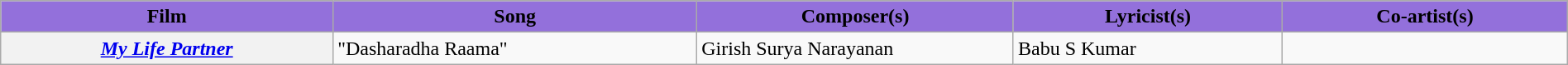<table class="wikitable plainrowheaders" width="100%" textcolor:#000;">
<tr style="background:#9370db; text-align:center;">
<td scope="col" width=21%><strong>Film</strong></td>
<td scope="col" width=23%><strong>Song</strong></td>
<td scope="col" width=20%><strong>Composer(s)</strong></td>
<td scope="col" width=17%><strong>Lyricist(s)</strong></td>
<td scope="col" width=18%><strong>Co-artist(s)</strong></td>
</tr>
<tr>
<th scope="row"><em><a href='#'>My Life Partner</a></em></th>
<td>"Dasharadha Raama"</td>
<td>Girish Surya Narayanan</td>
<td>Babu S Kumar</td>
<td></td>
</tr>
</table>
